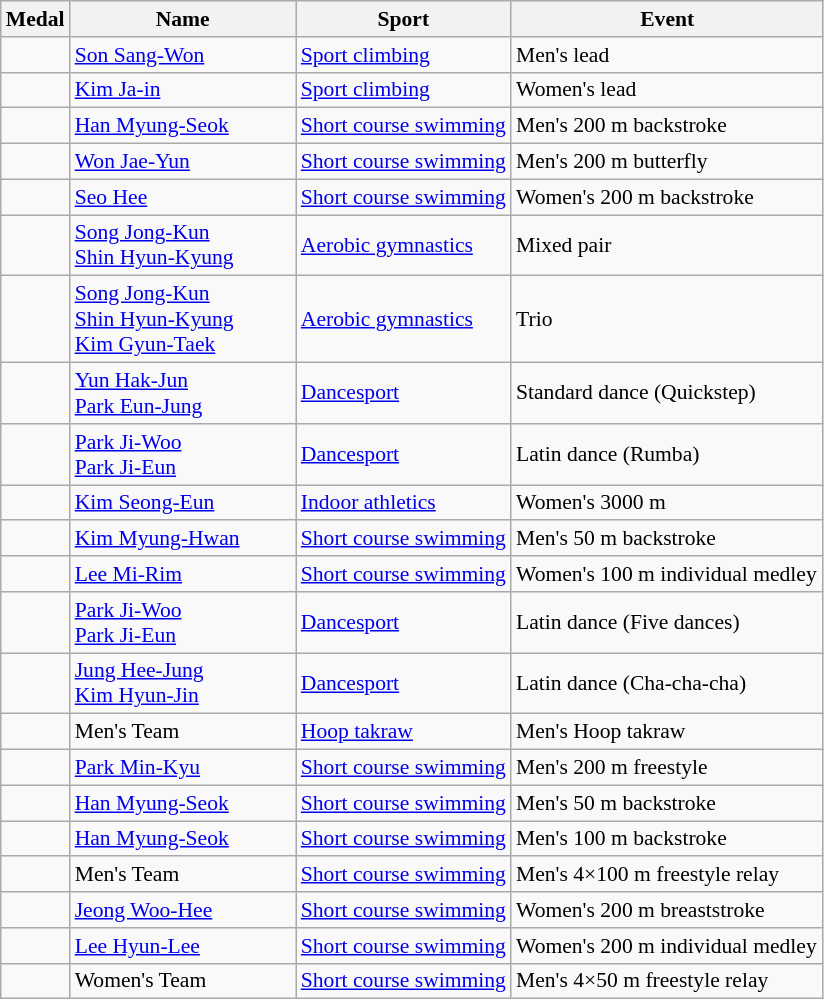<table class="wikitable sortable" style="font-size:90%">
<tr>
<th>Medal</th>
<th style="width:10em">Name</th>
<th>Sport</th>
<th style="width:14em">Event</th>
</tr>
<tr>
<td></td>
<td><a href='#'>Son Sang-Won</a></td>
<td><a href='#'>Sport climbing</a></td>
<td>Men's lead</td>
</tr>
<tr>
<td></td>
<td><a href='#'>Kim Ja-in</a></td>
<td><a href='#'>Sport climbing</a></td>
<td>Women's lead</td>
</tr>
<tr>
<td></td>
<td><a href='#'>Han Myung-Seok</a></td>
<td><a href='#'>Short course swimming</a></td>
<td>Men's 200 m backstroke</td>
</tr>
<tr>
<td></td>
<td><a href='#'>Won Jae-Yun</a></td>
<td><a href='#'>Short course swimming</a></td>
<td>Men's 200 m butterfly</td>
</tr>
<tr>
<td></td>
<td><a href='#'>Seo Hee</a></td>
<td><a href='#'>Short course swimming</a></td>
<td>Women's 200 m backstroke</td>
</tr>
<tr>
<td></td>
<td><a href='#'>Song Jong-Kun</a> <br> <a href='#'>Shin Hyun-Kyung</a></td>
<td><a href='#'>Aerobic gymnastics</a></td>
<td>Mixed pair</td>
</tr>
<tr>
<td></td>
<td><a href='#'>Song Jong-Kun</a> <br> <a href='#'>Shin Hyun-Kyung</a> <br> <a href='#'>Kim Gyun-Taek</a></td>
<td><a href='#'>Aerobic gymnastics</a></td>
<td>Trio</td>
</tr>
<tr>
<td></td>
<td><a href='#'>Yun Hak-Jun</a> <br> <a href='#'>Park Eun-Jung</a></td>
<td><a href='#'>Dancesport</a></td>
<td>Standard dance (Quickstep)</td>
</tr>
<tr>
<td></td>
<td><a href='#'>Park Ji-Woo</a> <br> <a href='#'>Park Ji-Eun</a></td>
<td><a href='#'>Dancesport</a></td>
<td>Latin dance (Rumba)</td>
</tr>
<tr>
<td></td>
<td><a href='#'>Kim Seong-Eun</a></td>
<td><a href='#'>Indoor athletics</a></td>
<td>Women's 3000 m</td>
</tr>
<tr>
<td></td>
<td><a href='#'>Kim Myung-Hwan</a></td>
<td><a href='#'>Short course swimming</a></td>
<td>Men's 50 m backstroke</td>
</tr>
<tr>
<td></td>
<td><a href='#'>Lee Mi-Rim</a></td>
<td><a href='#'>Short course swimming</a></td>
<td>Women's 100 m individual medley</td>
</tr>
<tr>
<td></td>
<td><a href='#'>Park Ji-Woo</a> <br> <a href='#'>Park Ji-Eun</a></td>
<td><a href='#'>Dancesport</a></td>
<td>Latin dance (Five dances)</td>
</tr>
<tr>
<td></td>
<td><a href='#'>Jung Hee-Jung</a> <br> <a href='#'>Kim Hyun-Jin</a></td>
<td><a href='#'>Dancesport</a></td>
<td>Latin dance (Cha-cha-cha)</td>
</tr>
<tr>
<td></td>
<td>Men's Team</td>
<td><a href='#'>Hoop takraw</a></td>
<td>Men's Hoop takraw</td>
</tr>
<tr>
<td></td>
<td><a href='#'>Park Min-Kyu</a></td>
<td><a href='#'>Short course swimming</a></td>
<td>Men's 200 m freestyle</td>
</tr>
<tr>
<td></td>
<td><a href='#'>Han Myung-Seok</a></td>
<td><a href='#'>Short course swimming</a></td>
<td>Men's 50 m backstroke</td>
</tr>
<tr>
<td></td>
<td><a href='#'>Han Myung-Seok</a></td>
<td><a href='#'>Short course swimming</a></td>
<td>Men's 100 m backstroke</td>
</tr>
<tr>
<td></td>
<td>Men's Team</td>
<td><a href='#'>Short course swimming</a></td>
<td>Men's 4×100 m freestyle relay</td>
</tr>
<tr>
<td></td>
<td><a href='#'>Jeong Woo-Hee</a></td>
<td><a href='#'>Short course swimming</a></td>
<td>Women's 200 m breaststroke</td>
</tr>
<tr>
<td></td>
<td><a href='#'>Lee Hyun-Lee</a></td>
<td><a href='#'>Short course swimming</a></td>
<td>Women's 200 m individual medley</td>
</tr>
<tr>
<td></td>
<td>Women's Team</td>
<td><a href='#'>Short course swimming</a></td>
<td>Men's 4×50 m freestyle relay</td>
</tr>
</table>
